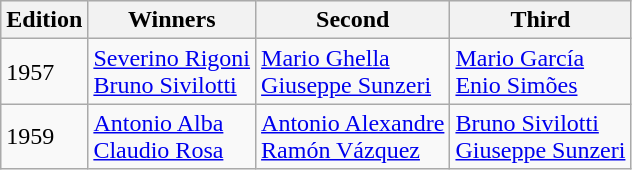<table class="wikitable">
<tr style="background:#efefef;">
<th>Edition</th>
<th>Winners</th>
<th>Second</th>
<th>Third</th>
</tr>
<tr>
<td>1957</td>
<td> <a href='#'>Severino Rigoni</a> <br>  <a href='#'>Bruno Sivilotti</a></td>
<td> <a href='#'>Mario Ghella</a> <br>  <a href='#'>Giuseppe Sunzeri</a></td>
<td> <a href='#'>Mario García</a> <br>  <a href='#'>Enio Simões</a></td>
</tr>
<tr>
<td>1959</td>
<td> <a href='#'>Antonio Alba</a> <br>  <a href='#'>Claudio Rosa</a></td>
<td> <a href='#'>Antonio Alexandre</a> <br>  <a href='#'>Ramón Vázquez</a></td>
<td> <a href='#'>Bruno Sivilotti</a> <br>  <a href='#'>Giuseppe Sunzeri</a></td>
</tr>
</table>
